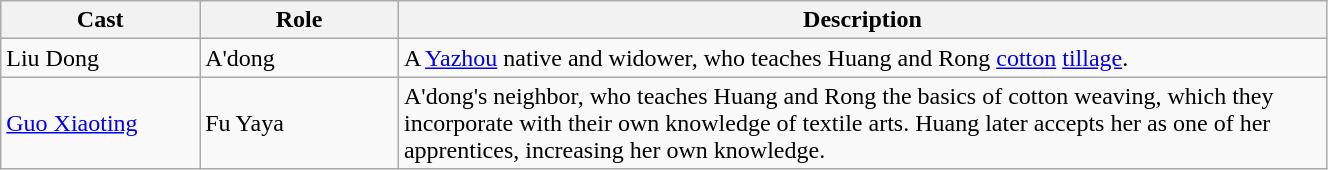<table class="wikitable" style="width:70%;">
<tr>
<th style="width:15%">Cast</th>
<th style="width:15%">Role</th>
<th style="width:70%">Description</th>
</tr>
<tr>
<td>Liu Dong</td>
<td>A'dong</td>
<td>A <a href='#'>Yazhou</a> native and widower, who teaches Huang and Rong <a href='#'>cotton</a> <a href='#'>tillage</a>.</td>
</tr>
<tr>
<td><a href='#'>Guo Xiaoting</a></td>
<td>Fu Yaya</td>
<td>A'dong's neighbor, who teaches Huang and Rong the basics of cotton weaving, which they incorporate with their own knowledge of textile arts. Huang later accepts her as one of her apprentices, increasing her own knowledge.</td>
</tr>
</table>
